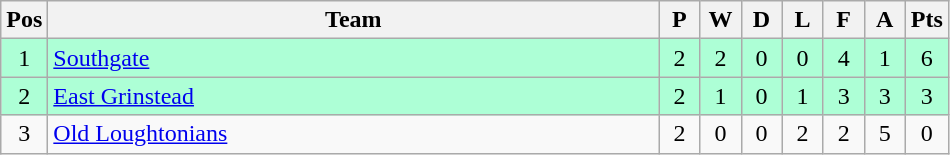<table class="wikitable" style="font-size: 100%">
<tr>
<th width=20>Pos</th>
<th width=400>Team</th>
<th width=20>P</th>
<th width=20>W</th>
<th width=20>D</th>
<th width=20>L</th>
<th width=20>F</th>
<th width=20>A</th>
<th width=20>Pts</th>
</tr>
<tr align=center style="background: #ADFFD6;">
<td>1</td>
<td align="left"><a href='#'>Southgate</a></td>
<td>2</td>
<td>2</td>
<td>0</td>
<td>0</td>
<td>4</td>
<td>1</td>
<td>6</td>
</tr>
<tr align=center style="background: #ADFFD6;">
<td>2</td>
<td align="left"><a href='#'>East Grinstead</a></td>
<td>2</td>
<td>1</td>
<td>0</td>
<td>1</td>
<td>3</td>
<td>3</td>
<td>3</td>
</tr>
<tr align=center>
<td>3</td>
<td align="left"><a href='#'>Old Loughtonians</a></td>
<td>2</td>
<td>0</td>
<td>0</td>
<td>2</td>
<td>2</td>
<td>5</td>
<td>0</td>
</tr>
</table>
